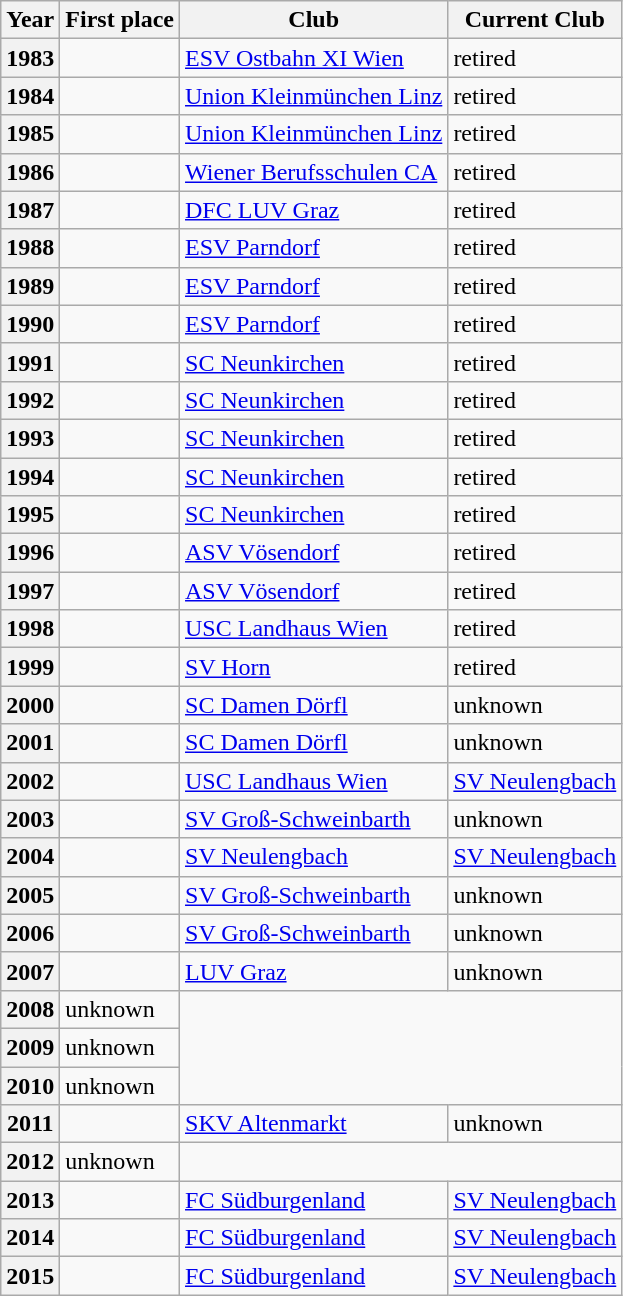<table class="wikitable plainrowheaders sortable">
<tr>
<th scope=col>Year</th>
<th scope=col>First place</th>
<th scope=col>Club</th>
<th scope=col>Current Club</th>
</tr>
<tr>
<th scope=row style=text-align:center>1983</th>
<td></td>
<td> <a href='#'>ESV Ostbahn XI Wien</a></td>
<td> retired</td>
</tr>
<tr>
<th scope=row style=text-align:center>1984</th>
<td></td>
<td> <a href='#'>Union Kleinmünchen Linz</a></td>
<td> retired</td>
</tr>
<tr>
<th scope=row style=text-align:center>1985</th>
<td></td>
<td> <a href='#'>Union Kleinmünchen Linz</a></td>
<td> retired</td>
</tr>
<tr>
<th scope=row style=text-align:center>1986</th>
<td></td>
<td> <a href='#'>Wiener Berufsschulen CA</a></td>
<td> retired</td>
</tr>
<tr>
<th scope=row style=text-align:center>1987</th>
<td></td>
<td> <a href='#'>DFC LUV Graz</a></td>
<td> retired</td>
</tr>
<tr>
<th scope=row style=text-align:center>1988</th>
<td></td>
<td> <a href='#'>ESV Parndorf</a></td>
<td> retired</td>
</tr>
<tr>
<th scope=row style=text-align:center>1989</th>
<td></td>
<td> <a href='#'>ESV Parndorf</a></td>
<td> retired</td>
</tr>
<tr>
<th scope=row style=text-align:center>1990</th>
<td></td>
<td> <a href='#'>ESV Parndorf</a></td>
<td> retired</td>
</tr>
<tr>
<th scope=row style=text-align:center>1991</th>
<td></td>
<td> <a href='#'>SC Neunkirchen</a></td>
<td> retired</td>
</tr>
<tr>
<th scope=row style=text-align:center>1992</th>
<td></td>
<td> <a href='#'>SC Neunkirchen</a></td>
<td> retired</td>
</tr>
<tr>
<th scope=row style=text-align:center>1993</th>
<td></td>
<td> <a href='#'>SC Neunkirchen</a></td>
<td> retired</td>
</tr>
<tr>
<th scope=row style=text-align:center>1994</th>
<td></td>
<td> <a href='#'>SC Neunkirchen</a></td>
<td> retired</td>
</tr>
<tr>
<th scope=row style=text-align:center>1995</th>
<td></td>
<td> <a href='#'>SC Neunkirchen</a></td>
<td> retired</td>
</tr>
<tr>
<th scope=row style=text-align:center>1996</th>
<td></td>
<td> <a href='#'>ASV Vösendorf</a></td>
<td> retired</td>
</tr>
<tr>
<th scope=row style=text-align:center>1997</th>
<td></td>
<td> <a href='#'>ASV Vösendorf</a></td>
<td> retired</td>
</tr>
<tr>
<th scope=row style=text-align:center>1998</th>
<td></td>
<td> <a href='#'>USC Landhaus Wien</a></td>
<td> retired</td>
</tr>
<tr>
<th scope=row style=text-align:center>1999</th>
<td></td>
<td> <a href='#'>SV Horn</a></td>
<td> retired</td>
</tr>
<tr>
<th scope=row style=text-align:center>2000</th>
<td></td>
<td> <a href='#'>SC Damen Dörfl</a></td>
<td> unknown</td>
</tr>
<tr>
<th scope=row style=text-align:center>2001</th>
<td></td>
<td> <a href='#'>SC Damen Dörfl</a></td>
<td> unknown</td>
</tr>
<tr>
<th scope=row style=text-align:center>2002</th>
<td></td>
<td> <a href='#'>USC Landhaus Wien</a></td>
<td> <a href='#'>SV Neulengbach</a></td>
</tr>
<tr>
<th scope=row style=text-align:center>2003</th>
<td></td>
<td> <a href='#'>SV Groß-Schweinbarth</a></td>
<td> unknown</td>
</tr>
<tr>
<th scope=row style=text-align:center>2004</th>
<td></td>
<td> <a href='#'>SV Neulengbach</a></td>
<td> <a href='#'>SV Neulengbach</a></td>
</tr>
<tr>
<th scope=row style=text-align:center>2005</th>
<td></td>
<td> <a href='#'>SV Groß-Schweinbarth</a></td>
<td> unknown</td>
</tr>
<tr>
<th scope=row style=text-align:center>2006</th>
<td></td>
<td> <a href='#'>SV Groß-Schweinbarth</a></td>
<td> unknown</td>
</tr>
<tr>
<th scope=row style=text-align:center>2007</th>
<td></td>
<td> <a href='#'>LUV Graz</a></td>
<td> unknown</td>
</tr>
<tr>
<th scope=row style=text-align:center>2008</th>
<td>unknown</td>
</tr>
<tr>
<th scope=row style=text-align:center>2009</th>
<td>unknown</td>
</tr>
<tr>
<th scope=row style=text-align:center>2010</th>
<td>unknown</td>
</tr>
<tr>
<th scope=row style=text-align:center>2011</th>
<td></td>
<td> <a href='#'>SKV Altenmarkt</a></td>
<td> unknown</td>
</tr>
<tr>
<th scope=row style=text-align:center>2012</th>
<td>unknown</td>
</tr>
<tr>
<th scope=row style=text-align:center>2013</th>
<td></td>
<td> <a href='#'>FC Südburgenland</a></td>
<td> <a href='#'>SV Neulengbach</a></td>
</tr>
<tr>
<th scope=row style=text-align:center>2014</th>
<td></td>
<td> <a href='#'>FC Südburgenland</a></td>
<td> <a href='#'>SV Neulengbach</a></td>
</tr>
<tr>
<th scope=row style=text-align:center>2015</th>
<td></td>
<td> <a href='#'>FC Südburgenland</a></td>
<td> <a href='#'>SV Neulengbach</a></td>
</tr>
</table>
